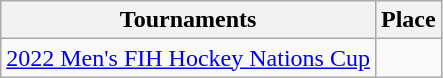<table class="wikitable collapsible">
<tr>
<th>Tournaments</th>
<th>Place</th>
</tr>
<tr>
<td><a href='#'>2022 Men's FIH Hockey Nations Cup</a></td>
<td></td>
</tr>
</table>
